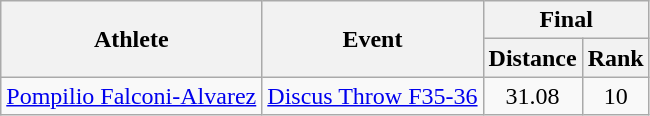<table class="wikitable">
<tr>
<th rowspan="2">Athlete</th>
<th rowspan="2">Event</th>
<th colspan="2">Final</th>
</tr>
<tr>
<th>Distance</th>
<th>Rank</th>
</tr>
<tr align=center>
<td align=left><a href='#'>Pompilio Falconi-Alvarez</a></td>
<td align=left><a href='#'>Discus Throw F35-36</a></td>
<td>31.08</td>
<td>10</td>
</tr>
</table>
